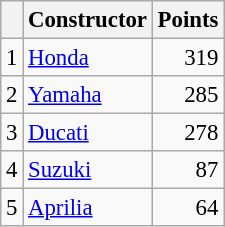<table class="wikitable" style="font-size: 95%;">
<tr>
<th></th>
<th>Constructor</th>
<th>Points</th>
</tr>
<tr>
<td align=center>1</td>
<td> <a href='#'>Honda</a></td>
<td align=right>319</td>
</tr>
<tr>
<td align=center>2</td>
<td> <a href='#'>Yamaha</a></td>
<td align=right>285</td>
</tr>
<tr>
<td align=center>3</td>
<td> <a href='#'>Ducati</a></td>
<td align=right>278</td>
</tr>
<tr>
<td align=center>4</td>
<td> <a href='#'>Suzuki</a></td>
<td align=right>87</td>
</tr>
<tr>
<td align=center>5</td>
<td> <a href='#'>Aprilia</a></td>
<td align=right>64</td>
</tr>
</table>
